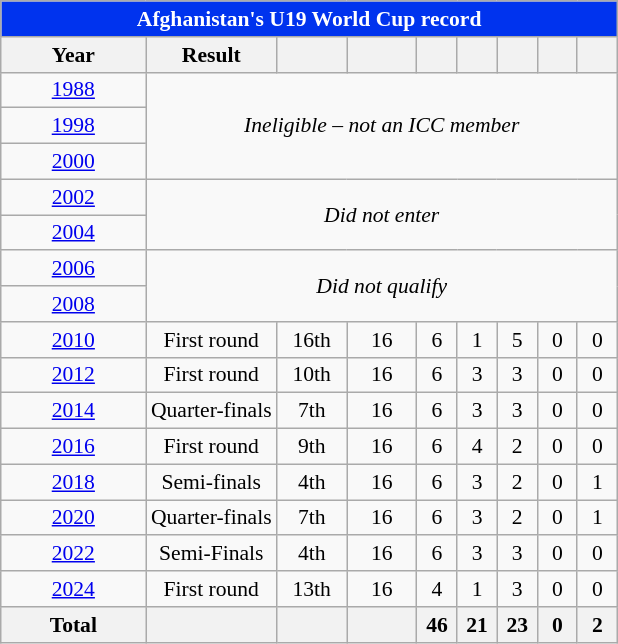<table class="wikitable" style="font-size:90%; text-align:center;">
<tr>
<th style="color:white; background:#0033EE;" colspan=9>Afghanistan's U19 World Cup record</th>
</tr>
<tr>
<th width="90">Year</th>
<th>Result</th>
<th width="40"></th>
<th width="40"></th>
<th width="20"></th>
<th width="20"></th>
<th width="20"></th>
<th width="20"></th>
<th width="20"></th>
</tr>
<tr>
<td> <a href='#'>1988</a></td>
<td colspan=8 rowspan=3><em>Ineligible – not an ICC member</em></td>
</tr>
<tr>
<td> <a href='#'>1998</a></td>
</tr>
<tr>
<td> <a href='#'>2000</a></td>
</tr>
<tr>
<td> <a href='#'>2002</a></td>
<td colspan=8 rowspan=2><em>Did not enter</em></td>
</tr>
<tr>
<td> <a href='#'>2004</a></td>
</tr>
<tr>
<td> <a href='#'>2006</a></td>
<td colspan=8 rowspan=2><em>Did not qualify</em></td>
</tr>
<tr>
<td> <a href='#'>2008</a></td>
</tr>
<tr>
<td> <a href='#'>2010</a></td>
<td>First round</td>
<td>16th</td>
<td>16</td>
<td>6</td>
<td>1</td>
<td>5</td>
<td>0</td>
<td>0</td>
</tr>
<tr>
<td> <a href='#'>2012</a></td>
<td>First round</td>
<td>10th</td>
<td>16</td>
<td>6</td>
<td>3</td>
<td>3</td>
<td>0</td>
<td>0</td>
</tr>
<tr>
<td> <a href='#'>2014</a></td>
<td>Quarter-finals</td>
<td>7th</td>
<td>16</td>
<td>6</td>
<td>3</td>
<td>3</td>
<td>0</td>
<td>0</td>
</tr>
<tr>
<td> <a href='#'>2016</a></td>
<td>First round</td>
<td>9th</td>
<td>16</td>
<td>6</td>
<td>4</td>
<td>2</td>
<td>0</td>
<td>0</td>
</tr>
<tr>
<td> <a href='#'>2018</a></td>
<td>Semi-finals</td>
<td>4th</td>
<td>16</td>
<td>6</td>
<td>3</td>
<td>2</td>
<td>0</td>
<td>1</td>
</tr>
<tr>
<td> <a href='#'>2020</a></td>
<td>Quarter-finals</td>
<td>7th</td>
<td>16</td>
<td>6</td>
<td>3</td>
<td>2</td>
<td>0</td>
<td>1</td>
</tr>
<tr>
<td> <a href='#'>2022</a></td>
<td>Semi-Finals</td>
<td>4th</td>
<td>16</td>
<td>6</td>
<td>3</td>
<td>3</td>
<td>0</td>
<td>0</td>
</tr>
<tr>
<td> <a href='#'>2024</a></td>
<td>First round</td>
<td>13th</td>
<td>16</td>
<td>4</td>
<td>1</td>
<td>3</td>
<td>0</td>
<td>0</td>
</tr>
<tr>
<th>Total</th>
<th></th>
<th></th>
<th></th>
<th>46</th>
<th>21</th>
<th>23</th>
<th>0</th>
<th>2</th>
</tr>
</table>
